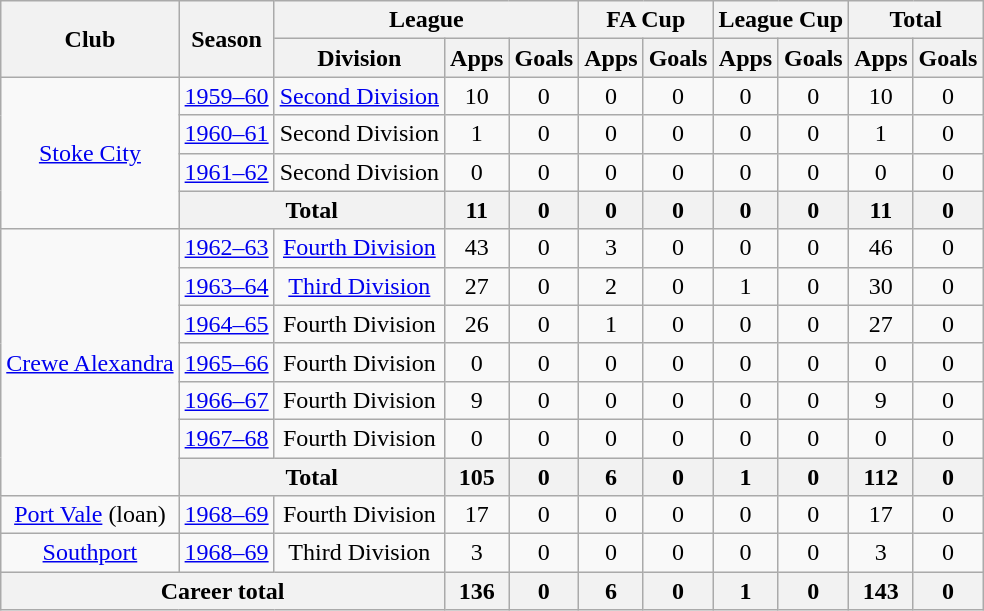<table class="wikitable" style="text-align: center;">
<tr>
<th rowspan="2">Club</th>
<th rowspan="2">Season</th>
<th colspan="3">League</th>
<th colspan="2">FA Cup</th>
<th colspan="2">League Cup</th>
<th colspan="2">Total</th>
</tr>
<tr>
<th>Division</th>
<th>Apps</th>
<th>Goals</th>
<th>Apps</th>
<th>Goals</th>
<th>Apps</th>
<th>Goals</th>
<th>Apps</th>
<th>Goals</th>
</tr>
<tr>
<td rowspan="4"><a href='#'>Stoke City</a></td>
<td><a href='#'>1959–60</a></td>
<td><a href='#'>Second Division</a></td>
<td>10</td>
<td>0</td>
<td>0</td>
<td>0</td>
<td>0</td>
<td>0</td>
<td>10</td>
<td>0</td>
</tr>
<tr>
<td><a href='#'>1960–61</a></td>
<td>Second Division</td>
<td>1</td>
<td>0</td>
<td>0</td>
<td>0</td>
<td>0</td>
<td>0</td>
<td>1</td>
<td>0</td>
</tr>
<tr>
<td><a href='#'>1961–62</a></td>
<td>Second Division</td>
<td>0</td>
<td>0</td>
<td>0</td>
<td>0</td>
<td>0</td>
<td>0</td>
<td>0</td>
<td>0</td>
</tr>
<tr>
<th colspan="2">Total</th>
<th>11</th>
<th>0</th>
<th>0</th>
<th>0</th>
<th>0</th>
<th>0</th>
<th>11</th>
<th>0</th>
</tr>
<tr>
<td rowspan="7"><a href='#'>Crewe Alexandra</a></td>
<td><a href='#'>1962–63</a></td>
<td><a href='#'>Fourth Division</a></td>
<td>43</td>
<td>0</td>
<td>3</td>
<td>0</td>
<td>0</td>
<td>0</td>
<td>46</td>
<td>0</td>
</tr>
<tr>
<td><a href='#'>1963–64</a></td>
<td><a href='#'>Third Division</a></td>
<td>27</td>
<td>0</td>
<td>2</td>
<td>0</td>
<td>1</td>
<td>0</td>
<td>30</td>
<td>0</td>
</tr>
<tr>
<td><a href='#'>1964–65</a></td>
<td>Fourth Division</td>
<td>26</td>
<td>0</td>
<td>1</td>
<td>0</td>
<td>0</td>
<td>0</td>
<td>27</td>
<td>0</td>
</tr>
<tr>
<td><a href='#'>1965–66</a></td>
<td>Fourth Division</td>
<td>0</td>
<td>0</td>
<td>0</td>
<td>0</td>
<td>0</td>
<td>0</td>
<td>0</td>
<td>0</td>
</tr>
<tr>
<td><a href='#'>1966–67</a></td>
<td>Fourth Division</td>
<td>9</td>
<td>0</td>
<td>0</td>
<td>0</td>
<td>0</td>
<td>0</td>
<td>9</td>
<td>0</td>
</tr>
<tr>
<td><a href='#'>1967–68</a></td>
<td>Fourth Division</td>
<td>0</td>
<td>0</td>
<td>0</td>
<td>0</td>
<td>0</td>
<td>0</td>
<td>0</td>
<td>0</td>
</tr>
<tr>
<th colspan="2">Total</th>
<th>105</th>
<th>0</th>
<th>6</th>
<th>0</th>
<th>1</th>
<th>0</th>
<th>112</th>
<th>0</th>
</tr>
<tr>
<td><a href='#'>Port Vale</a> (loan)</td>
<td><a href='#'>1968–69</a></td>
<td>Fourth Division</td>
<td>17</td>
<td>0</td>
<td>0</td>
<td>0</td>
<td>0</td>
<td>0</td>
<td>17</td>
<td>0</td>
</tr>
<tr>
<td><a href='#'>Southport</a></td>
<td><a href='#'>1968–69</a></td>
<td>Third Division</td>
<td>3</td>
<td>0</td>
<td>0</td>
<td>0</td>
<td>0</td>
<td>0</td>
<td>3</td>
<td>0</td>
</tr>
<tr>
<th colspan="3">Career total</th>
<th>136</th>
<th>0</th>
<th>6</th>
<th>0</th>
<th>1</th>
<th>0</th>
<th>143</th>
<th>0</th>
</tr>
</table>
